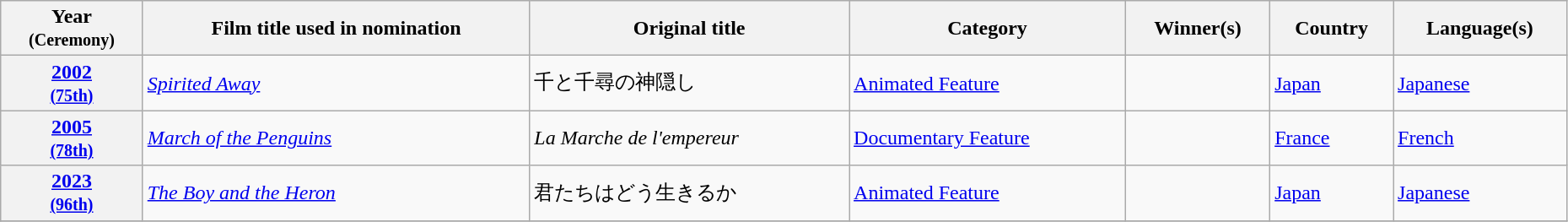<table class="wikitable plainrowheaders sortable" width="98%"">
<tr>
<th scope=col>Year<br><small>(Ceremony)</small></th>
<th scope=col>Film title used in nomination</th>
<th scope=col>Original title</th>
<th scope=col>Category</th>
<th scope=col>Winner(s)</th>
<th scope=col>Country</th>
<th scope=col>Language(s)</th>
</tr>
<tr>
<th align="center"><a href='#'>2002</a><br><small><a href='#'>(75th)</a></small></th>
<td scope="row"><em><a href='#'>Spirited Away</a></em></td>
<td>千と千尋の神隠し</td>
<td><a href='#'>Animated Feature</a></td>
<td></td>
<td> <a href='#'>Japan</a></td>
<td><a href='#'>Japanese</a></td>
</tr>
<tr>
<th align="center"><a href='#'>2005</a><br><small><a href='#'>(78th)</a></small></th>
<td scope="row"><em><a href='#'>March of the Penguins</a></em></td>
<td><em>La Marche de l'empereur</em></td>
<td><a href='#'>Documentary Feature</a></td>
<td></td>
<td> <a href='#'>France</a></td>
<td><a href='#'>French</a></td>
</tr>
<tr>
<th><a href='#'>2023</a><br><small><a href='#'>(96th)</a></small></th>
<td><em><a href='#'>The Boy and the Heron</a></em></td>
<td>君たちはどう生きるか</td>
<td><a href='#'>Animated Feature</a></td>
<td></td>
<td> <a href='#'>Japan</a></td>
<td><a href='#'>Japanese</a></td>
</tr>
<tr>
</tr>
</table>
